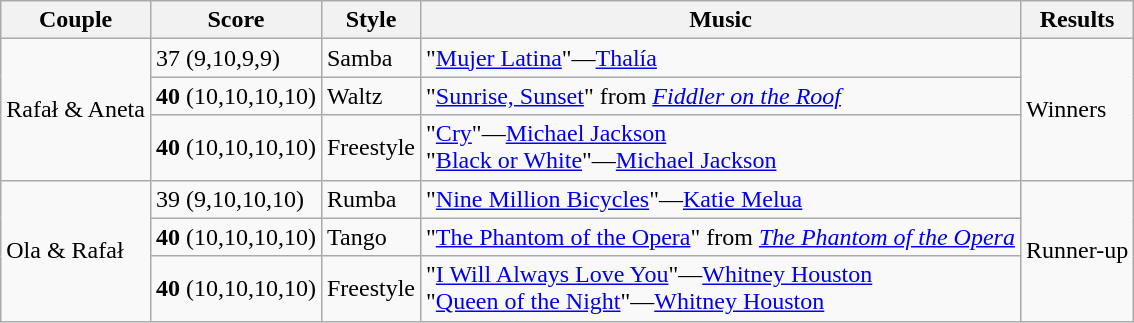<table class="wikitable">
<tr>
<th>Couple</th>
<th>Score</th>
<th>Style</th>
<th>Music</th>
<th>Results</th>
</tr>
<tr>
<td rowspan=3>Rafał & Aneta</td>
<td>37 (9,10,9,9)</td>
<td>Samba</td>
<td>"<a href='#'>Mujer Latina</a>"—<a href='#'>Thalía</a></td>
<td rowspan=3>Winners</td>
</tr>
<tr>
<td><strong>40</strong> (10,10,10,10)</td>
<td>Waltz</td>
<td>"<a href='#'>Sunrise, Sunset</a>" from <em><a href='#'>Fiddler on the Roof</a></em></td>
</tr>
<tr>
<td><strong>40</strong> (10,10,10,10)</td>
<td>Freestyle</td>
<td>"<a href='#'>Cry</a>"—<a href='#'>Michael Jackson</a><br>"<a href='#'>Black or White</a>"—<a href='#'>Michael Jackson</a></td>
</tr>
<tr>
<td rowspan=3>Ola & Rafał</td>
<td>39 (9,10,10,10)</td>
<td>Rumba</td>
<td>"<a href='#'>Nine Million Bicycles</a>"—<a href='#'>Katie Melua</a></td>
<td rowspan=3>Runner-up</td>
</tr>
<tr>
<td><strong>40</strong> (10,10,10,10)</td>
<td>Tango</td>
<td>"<a href='#'>The Phantom of the Opera</a>" from <em><a href='#'>The Phantom of the Opera</a></em></td>
</tr>
<tr>
<td><strong>40</strong> (10,10,10,10)</td>
<td>Freestyle</td>
<td>"<a href='#'>I Will Always Love You</a>"—<a href='#'>Whitney Houston</a><br>"<a href='#'>Queen of the Night</a>"—<a href='#'>Whitney Houston</a></td>
</tr>
</table>
